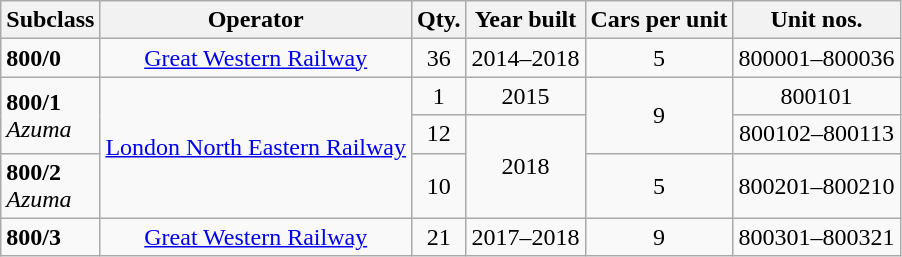<table class="wikitable">
<tr>
<th>Subclass</th>
<th>Operator</th>
<th>Qty.</th>
<th>Year built</th>
<th>Cars per unit</th>
<th>Unit nos.</th>
</tr>
<tr>
<td><strong>800/0</strong><br></td>
<td align=center><a href='#'>Great Western Railway</a></td>
<td align=center>36</td>
<td align="center">2014–2018</td>
<td align=center>5</td>
<td align=center>800001–800036</td>
</tr>
<tr>
<td rowspan="2"><strong>800/1</strong><br><em>Azuma</em></td>
<td rowspan="3" align="center"><a href='#'>London North Eastern Railway</a></td>
<td align=center>1</td>
<td align="center">2015</td>
<td rowspan="2" align="center">9</td>
<td align="center">800101</td>
</tr>
<tr>
<td align="center">12</td>
<td rowspan="2" align="center">2018</td>
<td align="center">800102–800113</td>
</tr>
<tr>
<td><strong>800/2</strong><br><em>Azuma</em></td>
<td align="center">10</td>
<td align="center">5</td>
<td align="center">800201–800210</td>
</tr>
<tr>
<td><strong>800/3</strong><br></td>
<td align="center"><a href='#'>Great Western Railway</a></td>
<td align="center">21</td>
<td align="center">2017–2018</td>
<td align="center">9</td>
<td align="center">800301–800321</td>
</tr>
</table>
